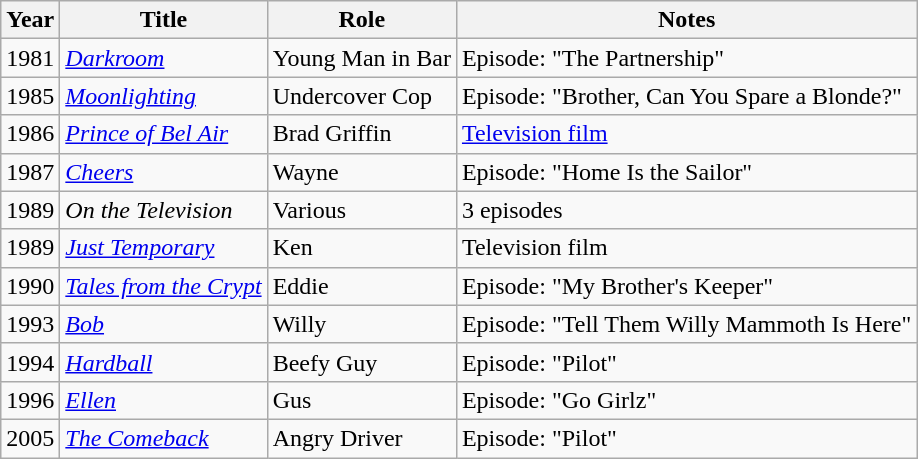<table class="wikitable sortable">
<tr>
<th>Year</th>
<th>Title</th>
<th>Role</th>
<th>Notes</th>
</tr>
<tr>
<td>1981</td>
<td><a href='#'><em>Darkroom</em></a></td>
<td>Young Man in Bar</td>
<td>Episode: "The Partnership"</td>
</tr>
<tr>
<td>1985</td>
<td><a href='#'><em>Moonlighting</em></a></td>
<td>Undercover Cop</td>
<td>Episode: "Brother, Can You Spare a Blonde?"</td>
</tr>
<tr>
<td>1986</td>
<td><em><a href='#'>Prince of Bel Air</a></em></td>
<td>Brad Griffin</td>
<td><a href='#'>Television film</a></td>
</tr>
<tr>
<td>1987</td>
<td><em><a href='#'>Cheers</a></em></td>
<td>Wayne</td>
<td>Episode: "Home Is the Sailor"</td>
</tr>
<tr>
<td>1989</td>
<td><em>On the Television</em></td>
<td>Various</td>
<td>3 episodes</td>
</tr>
<tr>
<td>1989</td>
<td><em><a href='#'>Just Temporary</a></em></td>
<td>Ken</td>
<td>Television film</td>
</tr>
<tr>
<td>1990</td>
<td><a href='#'><em>Tales from the Crypt</em></a></td>
<td>Eddie</td>
<td>Episode: "My Brother's Keeper"</td>
</tr>
<tr>
<td>1993</td>
<td><a href='#'><em>Bob</em></a></td>
<td>Willy</td>
<td>Episode: "Tell Them Willy Mammoth Is Here"</td>
</tr>
<tr>
<td>1994</td>
<td><a href='#'><em>Hardball</em></a></td>
<td>Beefy Guy</td>
<td>Episode: "Pilot"</td>
</tr>
<tr>
<td>1996</td>
<td><a href='#'><em>Ellen</em></a></td>
<td>Gus</td>
<td>Episode: "Go Girlz"</td>
</tr>
<tr>
<td>2005</td>
<td><a href='#'><em>The Comeback</em></a></td>
<td>Angry Driver</td>
<td>Episode: "Pilot"</td>
</tr>
</table>
